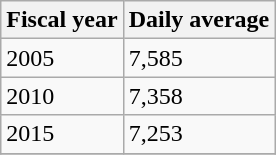<table class="wikitable">
<tr>
<th>Fiscal year</th>
<th>Daily average</th>
</tr>
<tr>
<td>2005</td>
<td>7,585</td>
</tr>
<tr>
<td>2010</td>
<td>7,358</td>
</tr>
<tr>
<td>2015</td>
<td>7,253</td>
</tr>
<tr>
</tr>
</table>
